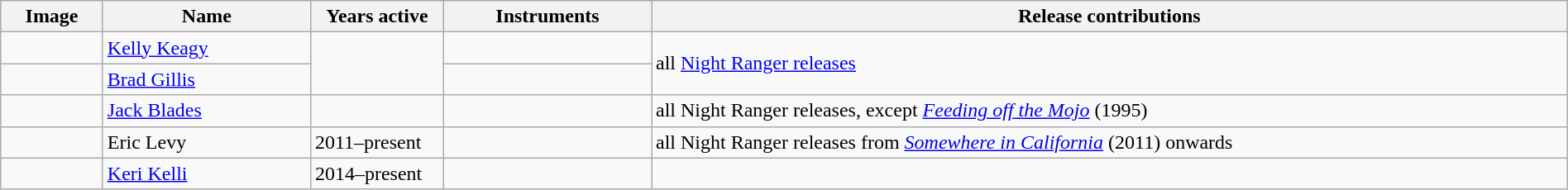<table class="wikitable" border="1" width=100%>
<tr>
<th width="75">Image</th>
<th width="160">Name</th>
<th width="100">Years active</th>
<th width="160">Instruments</th>
<th>Release contributions</th>
</tr>
<tr>
<td></td>
<td><a href='#'>Kelly Keagy</a></td>
<td rowspan="2"></td>
<td></td>
<td rowspan="2">all <a href='#'>Night Ranger releases</a></td>
</tr>
<tr>
<td></td>
<td><a href='#'>Brad Gillis</a></td>
<td></td>
</tr>
<tr>
<td></td>
<td><a href='#'>Jack Blades</a></td>
<td></td>
<td></td>
<td>all Night Ranger releases, except <em><a href='#'>Feeding off the Mojo</a></em> (1995)</td>
</tr>
<tr>
<td></td>
<td>Eric Levy</td>
<td>2011–present</td>
<td></td>
<td>all Night Ranger releases from <em><a href='#'>Somewhere in California</a></em> (2011) onwards</td>
</tr>
<tr>
<td></td>
<td><a href='#'>Keri Kelli</a></td>
<td>2014–present<br></td>
<td></td>
<td></td>
</tr>
</table>
